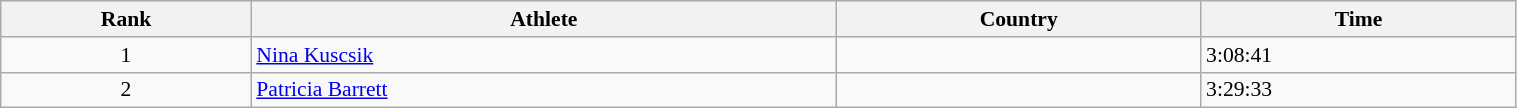<table class="wikitable" width=80% style="font-size:90%; text-align:left;">
<tr>
<th>Rank</th>
<th>Athlete</th>
<th>Country</th>
<th>Time</th>
</tr>
<tr>
<td style="text-align:center">1</td>
<td><a href='#'>Nina Kuscsik</a></td>
<td></td>
<td>3:08:41</td>
</tr>
<tr>
<td style="text-align:center">2</td>
<td><a href='#'>Patricia Barrett</a></td>
<td></td>
<td>3:29:33</td>
</tr>
</table>
